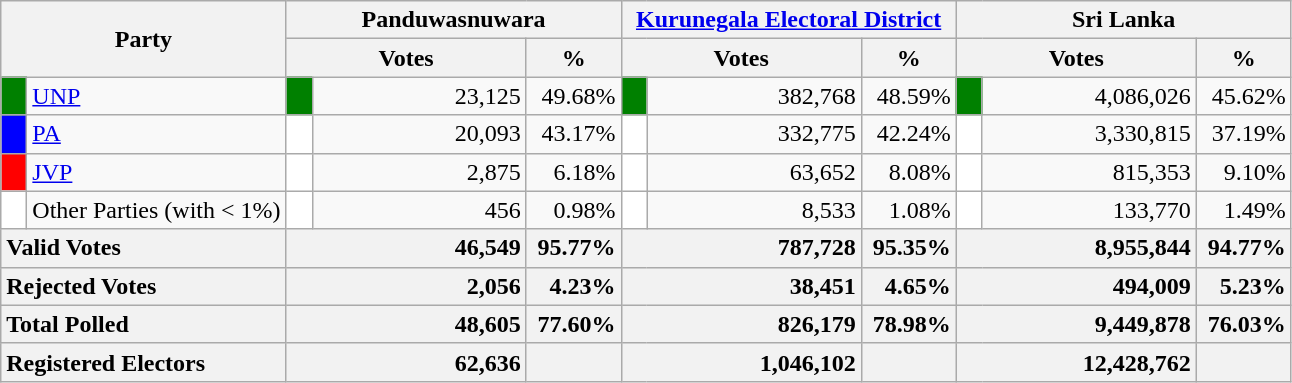<table class="wikitable">
<tr>
<th colspan="2" width="144px"rowspan="2">Party</th>
<th colspan="3" width="216px">Panduwasnuwara</th>
<th colspan="3" width="216px"><a href='#'>Kurunegala Electoral District</a></th>
<th colspan="3" width="216px">Sri Lanka</th>
</tr>
<tr>
<th colspan="2" width="144px">Votes</th>
<th>%</th>
<th colspan="2" width="144px">Votes</th>
<th>%</th>
<th colspan="2" width="144px">Votes</th>
<th>%</th>
</tr>
<tr>
<td style="background-color:green;" width="10px"></td>
<td style="text-align:left;"><a href='#'>UNP</a></td>
<td style="background-color:green;" width="10px"></td>
<td style="text-align:right;">23,125</td>
<td style="text-align:right;">49.68%</td>
<td style="background-color:green;" width="10px"></td>
<td style="text-align:right;">382,768</td>
<td style="text-align:right;">48.59%</td>
<td style="background-color:green;" width="10px"></td>
<td style="text-align:right;">4,086,026</td>
<td style="text-align:right;">45.62%</td>
</tr>
<tr>
<td style="background-color:blue;" width="10px"></td>
<td style="text-align:left;"><a href='#'>PA</a></td>
<td style="background-color:white;" width="10px"></td>
<td style="text-align:right;">20,093</td>
<td style="text-align:right;">43.17%</td>
<td style="background-color:white;" width="10px"></td>
<td style="text-align:right;">332,775</td>
<td style="text-align:right;">42.24%</td>
<td style="background-color:white;" width="10px"></td>
<td style="text-align:right;">3,330,815</td>
<td style="text-align:right;">37.19%</td>
</tr>
<tr>
<td style="background-color:red;" width="10px"></td>
<td style="text-align:left;"><a href='#'>JVP</a></td>
<td style="background-color:white;" width="10px"></td>
<td style="text-align:right;">2,875</td>
<td style="text-align:right;">6.18%</td>
<td style="background-color:white;" width="10px"></td>
<td style="text-align:right;">63,652</td>
<td style="text-align:right;">8.08%</td>
<td style="background-color:white;" width="10px"></td>
<td style="text-align:right;">815,353</td>
<td style="text-align:right;">9.10%</td>
</tr>
<tr>
<td style="background-color:white;" width="10px"></td>
<td style="text-align:left;">Other Parties (with < 1%)</td>
<td style="background-color:white;" width="10px"></td>
<td style="text-align:right;">456</td>
<td style="text-align:right;">0.98%</td>
<td style="background-color:white;" width="10px"></td>
<td style="text-align:right;">8,533</td>
<td style="text-align:right;">1.08%</td>
<td style="background-color:white;" width="10px"></td>
<td style="text-align:right;">133,770</td>
<td style="text-align:right;">1.49%</td>
</tr>
<tr>
<th colspan="2" width="144px"style="text-align:left;">Valid Votes</th>
<th style="text-align:right;"colspan="2" width="144px">46,549</th>
<th style="text-align:right;">95.77%</th>
<th style="text-align:right;"colspan="2" width="144px">787,728</th>
<th style="text-align:right;">95.35%</th>
<th style="text-align:right;"colspan="2" width="144px">8,955,844</th>
<th style="text-align:right;">94.77%</th>
</tr>
<tr>
<th colspan="2" width="144px"style="text-align:left;">Rejected Votes</th>
<th style="text-align:right;"colspan="2" width="144px">2,056</th>
<th style="text-align:right;">4.23%</th>
<th style="text-align:right;"colspan="2" width="144px">38,451</th>
<th style="text-align:right;">4.65%</th>
<th style="text-align:right;"colspan="2" width="144px">494,009</th>
<th style="text-align:right;">5.23%</th>
</tr>
<tr>
<th colspan="2" width="144px"style="text-align:left;">Total Polled</th>
<th style="text-align:right;"colspan="2" width="144px">48,605</th>
<th style="text-align:right;">77.60%</th>
<th style="text-align:right;"colspan="2" width="144px">826,179</th>
<th style="text-align:right;">78.98%</th>
<th style="text-align:right;"colspan="2" width="144px">9,449,878</th>
<th style="text-align:right;">76.03%</th>
</tr>
<tr>
<th colspan="2" width="144px"style="text-align:left;">Registered Electors</th>
<th style="text-align:right;"colspan="2" width="144px">62,636</th>
<th></th>
<th style="text-align:right;"colspan="2" width="144px">1,046,102</th>
<th></th>
<th style="text-align:right;"colspan="2" width="144px">12,428,762</th>
<th></th>
</tr>
</table>
